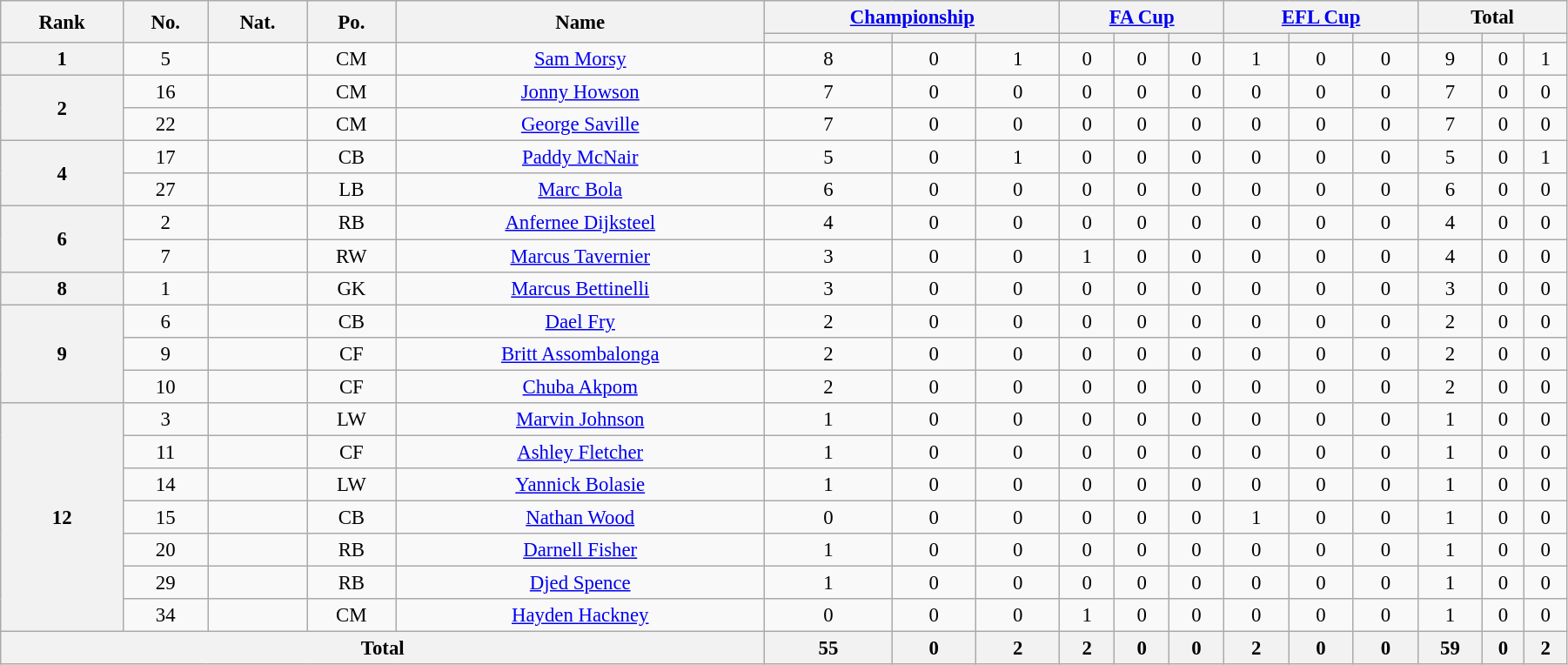<table class="wikitable" style="text-align:center; font-size:95%; width:95%;">
<tr>
<th rowspan=2>Rank</th>
<th rowspan=2>No.</th>
<th rowspan=2>Nat.</th>
<th rowspan=2>Po.</th>
<th rowspan=2>Name</th>
<th colspan=3><a href='#'>Championship</a></th>
<th colspan=3><a href='#'>FA Cup</a></th>
<th colspan=3><a href='#'>EFL Cup</a></th>
<th colspan=3>Total</th>
</tr>
<tr>
<th></th>
<th></th>
<th></th>
<th></th>
<th></th>
<th></th>
<th></th>
<th></th>
<th></th>
<th></th>
<th></th>
<th></th>
</tr>
<tr>
<th rowspan=1>1</th>
<td>5</td>
<td></td>
<td>CM</td>
<td><a href='#'>Sam Morsy</a></td>
<td>8</td>
<td>0</td>
<td>1</td>
<td>0</td>
<td>0</td>
<td>0</td>
<td>1</td>
<td>0</td>
<td>0</td>
<td>9</td>
<td>0</td>
<td>1</td>
</tr>
<tr>
<th rowspan=2>2</th>
<td>16</td>
<td></td>
<td>CM</td>
<td><a href='#'>Jonny Howson</a></td>
<td>7</td>
<td>0</td>
<td>0</td>
<td>0</td>
<td>0</td>
<td>0</td>
<td>0</td>
<td>0</td>
<td>0</td>
<td>7</td>
<td>0</td>
<td>0</td>
</tr>
<tr>
<td>22</td>
<td></td>
<td>CM</td>
<td><a href='#'>George Saville</a></td>
<td>7</td>
<td>0</td>
<td>0</td>
<td>0</td>
<td>0</td>
<td>0</td>
<td>0</td>
<td>0</td>
<td>0</td>
<td>7</td>
<td>0</td>
<td>0</td>
</tr>
<tr>
<th rowspan=2>4</th>
<td>17</td>
<td></td>
<td>CB</td>
<td><a href='#'>Paddy McNair</a></td>
<td>5</td>
<td>0</td>
<td>1</td>
<td>0</td>
<td>0</td>
<td>0</td>
<td>0</td>
<td>0</td>
<td>0</td>
<td>5</td>
<td>0</td>
<td>1</td>
</tr>
<tr>
<td>27</td>
<td></td>
<td>LB</td>
<td><a href='#'>Marc Bola</a></td>
<td>6</td>
<td>0</td>
<td>0</td>
<td>0</td>
<td>0</td>
<td>0</td>
<td>0</td>
<td>0</td>
<td>0</td>
<td>6</td>
<td>0</td>
<td>0</td>
</tr>
<tr>
<th rowspan=2>6</th>
<td>2</td>
<td></td>
<td>RB</td>
<td><a href='#'>Anfernee Dijksteel</a></td>
<td>4</td>
<td>0</td>
<td>0</td>
<td>0</td>
<td>0</td>
<td>0</td>
<td>0</td>
<td>0</td>
<td>0</td>
<td>4</td>
<td>0</td>
<td>0</td>
</tr>
<tr>
<td>7</td>
<td></td>
<td>RW</td>
<td><a href='#'>Marcus Tavernier</a></td>
<td>3</td>
<td>0</td>
<td>0</td>
<td>1</td>
<td>0</td>
<td>0</td>
<td>0</td>
<td>0</td>
<td>0</td>
<td>4</td>
<td>0</td>
<td>0</td>
</tr>
<tr>
<th rowspan=1>8</th>
<td>1</td>
<td></td>
<td>GK</td>
<td><a href='#'>Marcus Bettinelli</a></td>
<td>3</td>
<td>0</td>
<td>0</td>
<td>0</td>
<td>0</td>
<td>0</td>
<td>0</td>
<td>0</td>
<td>0</td>
<td>3</td>
<td>0</td>
<td>0</td>
</tr>
<tr>
<th rowspan=3>9</th>
<td>6</td>
<td></td>
<td>CB</td>
<td><a href='#'>Dael Fry</a></td>
<td>2</td>
<td>0</td>
<td>0</td>
<td>0</td>
<td>0</td>
<td>0</td>
<td>0</td>
<td>0</td>
<td>0</td>
<td>2</td>
<td>0</td>
<td>0</td>
</tr>
<tr>
<td>9</td>
<td></td>
<td>CF</td>
<td><a href='#'>Britt Assombalonga</a></td>
<td>2</td>
<td>0</td>
<td>0</td>
<td>0</td>
<td>0</td>
<td>0</td>
<td>0</td>
<td>0</td>
<td>0</td>
<td>2</td>
<td>0</td>
<td>0</td>
</tr>
<tr>
<td>10</td>
<td></td>
<td>CF</td>
<td><a href='#'>Chuba Akpom</a></td>
<td>2</td>
<td>0</td>
<td>0</td>
<td>0</td>
<td>0</td>
<td>0</td>
<td>0</td>
<td>0</td>
<td>0</td>
<td>2</td>
<td>0</td>
<td>0</td>
</tr>
<tr>
<th rowspan=7>12</th>
<td>3</td>
<td></td>
<td>LW</td>
<td><a href='#'>Marvin Johnson</a></td>
<td>1</td>
<td>0</td>
<td>0</td>
<td>0</td>
<td>0</td>
<td>0</td>
<td>0</td>
<td>0</td>
<td>0</td>
<td>1</td>
<td>0</td>
<td>0</td>
</tr>
<tr>
<td>11</td>
<td></td>
<td>CF</td>
<td><a href='#'>Ashley Fletcher</a></td>
<td>1</td>
<td>0</td>
<td>0</td>
<td>0</td>
<td>0</td>
<td>0</td>
<td>0</td>
<td>0</td>
<td>0</td>
<td>1</td>
<td>0</td>
<td>0</td>
</tr>
<tr>
<td>14</td>
<td></td>
<td>LW</td>
<td><a href='#'>Yannick Bolasie</a></td>
<td>1</td>
<td>0</td>
<td>0</td>
<td>0</td>
<td>0</td>
<td>0</td>
<td>0</td>
<td>0</td>
<td>0</td>
<td>1</td>
<td>0</td>
<td>0</td>
</tr>
<tr>
<td>15</td>
<td></td>
<td>CB</td>
<td><a href='#'>Nathan Wood</a></td>
<td>0</td>
<td>0</td>
<td>0</td>
<td>0</td>
<td>0</td>
<td>0</td>
<td>1</td>
<td>0</td>
<td>0</td>
<td>1</td>
<td>0</td>
<td>0</td>
</tr>
<tr>
<td>20</td>
<td></td>
<td>RB</td>
<td><a href='#'>Darnell Fisher</a></td>
<td>1</td>
<td>0</td>
<td>0</td>
<td>0</td>
<td>0</td>
<td>0</td>
<td>0</td>
<td>0</td>
<td>0</td>
<td>1</td>
<td>0</td>
<td>0</td>
</tr>
<tr>
<td>29</td>
<td></td>
<td>RB</td>
<td><a href='#'>Djed Spence</a></td>
<td>1</td>
<td>0</td>
<td>0</td>
<td>0</td>
<td>0</td>
<td>0</td>
<td>0</td>
<td>0</td>
<td>0</td>
<td>1</td>
<td>0</td>
<td>0</td>
</tr>
<tr>
<td>34</td>
<td></td>
<td>CM</td>
<td><a href='#'>Hayden Hackney</a></td>
<td>0</td>
<td>0</td>
<td>0</td>
<td>1</td>
<td>0</td>
<td>0</td>
<td>0</td>
<td>0</td>
<td>0</td>
<td>1</td>
<td>0</td>
<td>0</td>
</tr>
<tr>
<th colspan=5>Total</th>
<th>55</th>
<th>0</th>
<th>2</th>
<th>2</th>
<th>0</th>
<th>0</th>
<th>2</th>
<th>0</th>
<th>0</th>
<th>59</th>
<th>0</th>
<th>2</th>
</tr>
</table>
